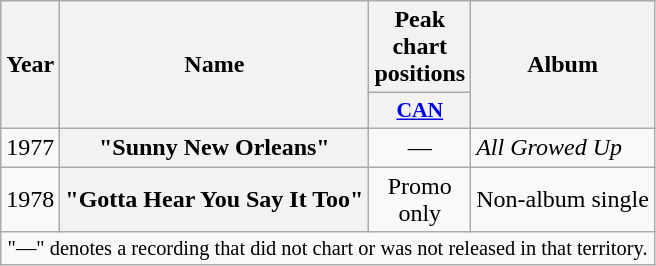<table class="wikitable plainrowheaders" style="text-align:center;" border="1">
<tr>
<th rowspan="2" style="width:2em;">Year</th>
<th rowspan="2">Name</th>
<th colspan="1">Peak chart positions</th>
<th rowspan="2">Album</th>
</tr>
<tr>
<th scope="col" style="width:2em;font-size:90%;"><a href='#'>CAN</a></th>
</tr>
<tr>
<td rowspan="1">1977</td>
<th scope="row">"Sunny New Orleans"</th>
<td>—</td>
<td align=left valign=center rowspan=1><em>All Growed Up</em></td>
</tr>
<tr>
<td rowspan="1">1978</td>
<th scope="row">"Gotta Hear You Say It Too"</th>
<td>Promo only</td>
<td align=left valign=center rowspan=1>Non-album single</td>
</tr>
<tr>
<td colspan="6" style="font-size:85%">"—" denotes a recording that did not chart or was not released in that territory.</td>
</tr>
</table>
